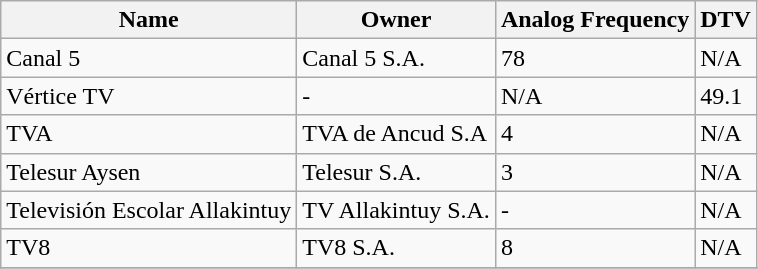<table class="wikitable">
<tr>
<th>Name</th>
<th>Owner</th>
<th>Analog Frequency</th>
<th>DTV</th>
</tr>
<tr>
<td>Canal 5</td>
<td>Canal 5 S.A.</td>
<td>78</td>
<td>N/A</td>
</tr>
<tr>
<td>Vértice TV</td>
<td>-</td>
<td>N/A</td>
<td>49.1</td>
</tr>
<tr>
<td>TVA</td>
<td>TVA de Ancud S.A</td>
<td>4</td>
<td>N/A</td>
</tr>
<tr>
<td>Telesur Aysen</td>
<td>Telesur S.A.</td>
<td>3</td>
<td>N/A</td>
</tr>
<tr>
<td>Televisión Escolar Allakintuy</td>
<td>TV Allakintuy S.A.</td>
<td>-</td>
<td>N/A</td>
</tr>
<tr>
<td>TV8</td>
<td>TV8 S.A.</td>
<td>8</td>
<td>N/A</td>
</tr>
<tr>
</tr>
</table>
